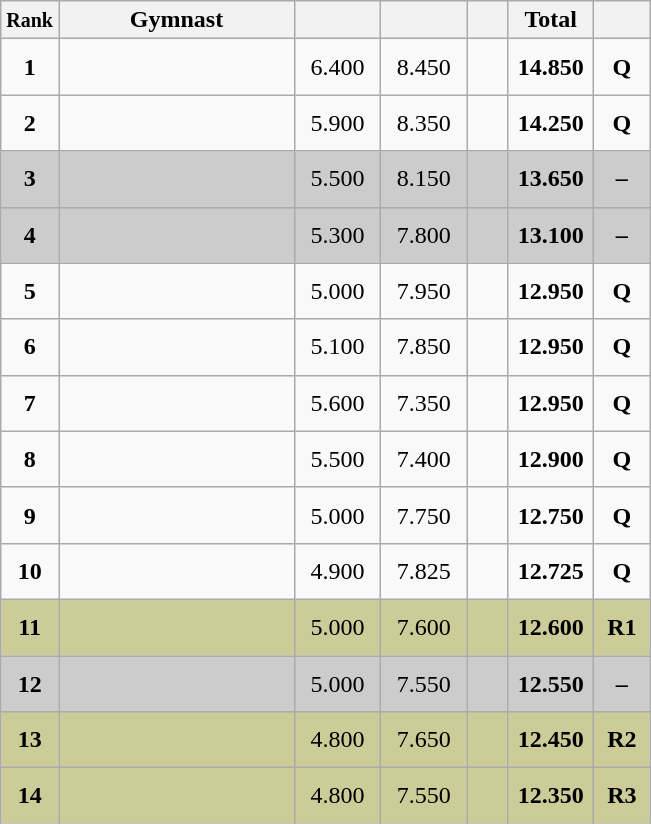<table style="text-align:center;" class="wikitable sortable">
<tr>
<th scope="col" style="width:15px;"><small>Rank</small></th>
<th scope="col" style="width:150px;">Gymnast</th>
<th scope="col" style="width:50px;"><small></small></th>
<th scope="col" style="width:50px;"><small></small></th>
<th scope="col" style="width:20px;"><small></small></th>
<th scope="col" style="width:50px;">Total</th>
<th scope="col" style="width:30px;"><small></small></th>
</tr>
<tr>
<td scope="row" style="text-align:center"><strong>1</strong></td>
<td style="height:30px; text-align:left;"></td>
<td>6.400</td>
<td>8.450</td>
<td></td>
<td><strong>14.850</strong></td>
<td><strong>Q</strong></td>
</tr>
<tr>
<td scope="row" style="text-align:center"><strong>2</strong></td>
<td style="height:30px; text-align:left;"></td>
<td>5.900</td>
<td>8.350</td>
<td></td>
<td><strong>14.250</strong></td>
<td><strong>Q</strong></td>
</tr>
<tr style="background:#cccccc;">
<td scope="row" style="text-align:center"><strong>3</strong></td>
<td style="height:30px; text-align:left;"></td>
<td>5.500</td>
<td>8.150</td>
<td></td>
<td><strong>13.650</strong></td>
<td><strong>–</strong></td>
</tr>
<tr style="background:#cccccc;">
<td scope="row" style="text-align:center"><strong>4</strong></td>
<td style="height:30px; text-align:left;"></td>
<td>5.300</td>
<td>7.800</td>
<td></td>
<td><strong>13.100</strong></td>
<td><strong>–</strong></td>
</tr>
<tr>
<td scope="row" style="text-align:center"><strong>5</strong></td>
<td style="height:30px; text-align:left;"></td>
<td>5.000</td>
<td>7.950</td>
<td></td>
<td><strong>12.950</strong></td>
<td><strong>Q</strong></td>
</tr>
<tr>
<td scope="row" style="text-align:center"><strong>6</strong></td>
<td style="height:30px; text-align:left;"></td>
<td>5.100</td>
<td>7.850</td>
<td></td>
<td><strong>12.950</strong></td>
<td><strong>Q</strong></td>
</tr>
<tr>
<td scope="row" style="text-align:center"><strong>7</strong></td>
<td style="height:30px; text-align:left;"></td>
<td>5.600</td>
<td>7.350</td>
<td></td>
<td><strong>12.950</strong></td>
<td><strong>Q</strong></td>
</tr>
<tr>
<td scope="row" style="text-align:center"><strong>8</strong></td>
<td style="height:30px; text-align:left;"></td>
<td>5.500</td>
<td>7.400</td>
<td></td>
<td><strong>12.900</strong></td>
<td><strong>Q</strong></td>
</tr>
<tr>
<td scope="row" style="text-align:center"><strong>9</strong></td>
<td style="height:30px; text-align:left;"></td>
<td>5.000</td>
<td>7.750</td>
<td></td>
<td><strong>12.750</strong></td>
<td><strong>Q</strong></td>
</tr>
<tr>
<td scope="row" style="text-align:center"><strong>10</strong></td>
<td style="height:30px; text-align:left;"></td>
<td>4.900</td>
<td>7.825</td>
<td></td>
<td><strong>12.725</strong></td>
<td><strong>Q</strong></td>
</tr>
<tr style="background:#cccc99;">
<td scope="row" style="text-align:center"><strong>11</strong></td>
<td style="height:30px; text-align:left;"></td>
<td>5.000</td>
<td>7.600</td>
<td></td>
<td><strong>12.600</strong></td>
<td><strong>R1</strong></td>
</tr>
<tr style="background:#cccccc;">
<td scope="row" style="text-align:center"><strong>12</strong></td>
<td style="height:30px; text-align:left;"></td>
<td>5.000</td>
<td>7.550</td>
<td></td>
<td><strong>12.550</strong></td>
<td><strong>–</strong></td>
</tr>
<tr style="background:#cccc99;">
<td scope="row" style="text-align:center"><strong>13</strong></td>
<td style="height:30px; text-align:left;"></td>
<td>4.800</td>
<td>7.650</td>
<td></td>
<td><strong>12.450</strong></td>
<td><strong>R2</strong></td>
</tr>
<tr style="background:#cccc99;">
<td scope="row" style="text-align:center"><strong>14</strong></td>
<td style="height:30px; text-align:left;"></td>
<td>4.800</td>
<td>7.550</td>
<td></td>
<td><strong>12.350</strong></td>
<td><strong>R3</strong></td>
</tr>
</table>
